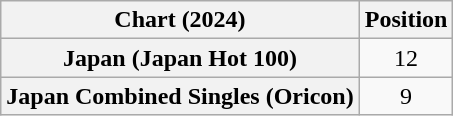<table class="wikitable sortable plainrowheaders" style="text-align:center">
<tr>
<th scope="col">Chart (2024)</th>
<th scope="col">Position</th>
</tr>
<tr>
<th scope="row">Japan (Japan Hot 100)</th>
<td>12</td>
</tr>
<tr>
<th scope="row">Japan Combined Singles (Oricon)</th>
<td>9</td>
</tr>
</table>
